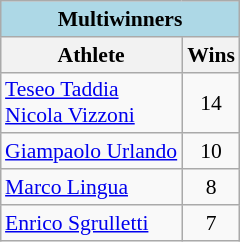<table class="wikitable" style="margin-left: auto; margin-right: auto; border: none; font-size:90%; text-align:left">
<tr>
<td bgcolor=lightblue align=center colspan=2><strong>Multiwinners</strong></td>
</tr>
<tr>
<th>Athlete</th>
<th>Wins</th>
</tr>
<tr>
<td><a href='#'>Teseo Taddia</a><br><a href='#'>Nicola Vizzoni</a></td>
<td align=center>14</td>
</tr>
<tr>
<td><a href='#'>Giampaolo Urlando</a></td>
<td align=center>10</td>
</tr>
<tr>
<td><a href='#'>Marco Lingua</a></td>
<td align=center>8</td>
</tr>
<tr>
<td><a href='#'>Enrico Sgrulletti</a></td>
<td align=center>7</td>
</tr>
</table>
